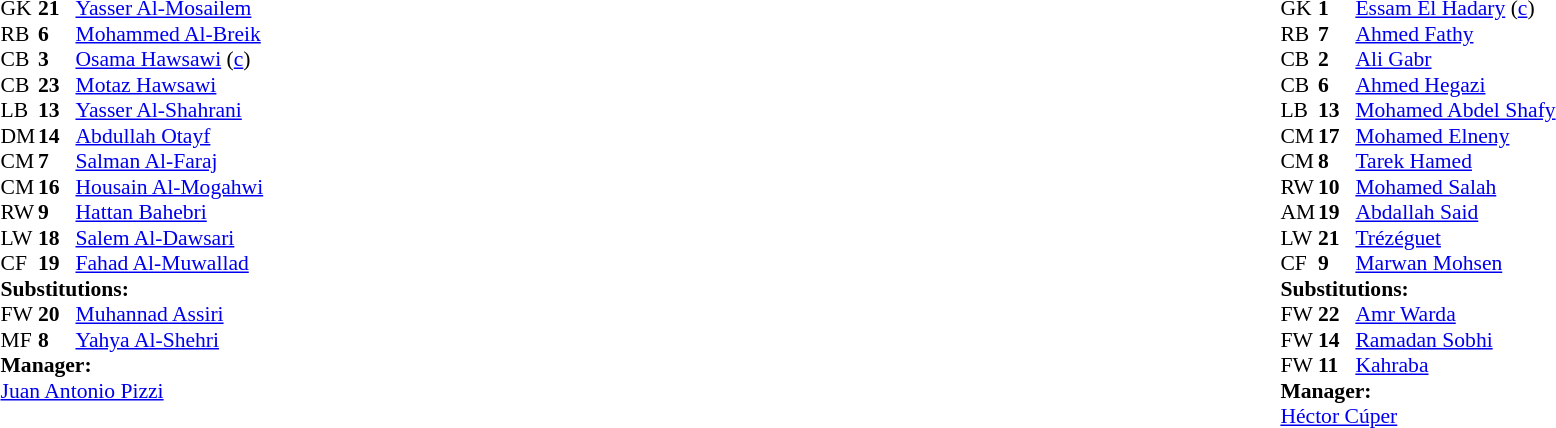<table width="100%">
<tr>
<td valign="top" width="40%"><br><table style="font-size:90%" cellspacing="0" cellpadding="0">
<tr>
<th width=25></th>
<th width=25></th>
</tr>
<tr>
<td>GK</td>
<td><strong>21</strong></td>
<td><a href='#'>Yasser Al-Mosailem</a></td>
</tr>
<tr>
<td>RB</td>
<td><strong>6</strong></td>
<td><a href='#'>Mohammed Al-Breik</a></td>
</tr>
<tr>
<td>CB</td>
<td><strong>3</strong></td>
<td><a href='#'>Osama Hawsawi</a> (<a href='#'>c</a>)</td>
</tr>
<tr>
<td>CB</td>
<td><strong>23</strong></td>
<td><a href='#'>Motaz Hawsawi</a></td>
</tr>
<tr>
<td>LB</td>
<td><strong>13</strong></td>
<td><a href='#'>Yasser Al-Shahrani</a></td>
</tr>
<tr>
<td>DM</td>
<td><strong>14</strong></td>
<td><a href='#'>Abdullah Otayf</a></td>
</tr>
<tr>
<td>CM</td>
<td><strong>7</strong></td>
<td><a href='#'>Salman Al-Faraj</a></td>
</tr>
<tr>
<td>CM</td>
<td><strong>16</strong></td>
<td><a href='#'>Housain Al-Mogahwi</a></td>
</tr>
<tr>
<td>RW</td>
<td><strong>9</strong></td>
<td><a href='#'>Hattan Bahebri</a></td>
<td></td>
<td></td>
</tr>
<tr>
<td>LW</td>
<td><strong>18</strong></td>
<td><a href='#'>Salem Al-Dawsari</a></td>
</tr>
<tr>
<td>CF</td>
<td><strong>19</strong></td>
<td><a href='#'>Fahad Al-Muwallad</a></td>
<td></td>
<td></td>
</tr>
<tr>
<td colspan=3><strong>Substitutions:</strong></td>
</tr>
<tr>
<td>FW</td>
<td><strong>20</strong></td>
<td><a href='#'>Muhannad Assiri</a></td>
<td></td>
<td></td>
</tr>
<tr>
<td>MF</td>
<td><strong>8</strong></td>
<td><a href='#'>Yahya Al-Shehri</a></td>
<td></td>
<td></td>
</tr>
<tr>
<td colspan=3><strong>Manager:</strong></td>
</tr>
<tr>
<td colspan=3> <a href='#'>Juan Antonio Pizzi</a></td>
</tr>
</table>
</td>
<td valign="top"></td>
<td valign="top" width="50%"><br><table style="font-size:90%; margin:auto" cellspacing="0" cellpadding="0">
<tr>
<th width=25></th>
<th width=25></th>
</tr>
<tr>
<td>GK</td>
<td><strong>1</strong></td>
<td><a href='#'>Essam El Hadary</a> (<a href='#'>c</a>)</td>
</tr>
<tr>
<td>RB</td>
<td><strong>7</strong></td>
<td><a href='#'>Ahmed Fathy</a></td>
<td></td>
</tr>
<tr>
<td>CB</td>
<td><strong>2</strong></td>
<td><a href='#'>Ali Gabr</a></td>
<td></td>
</tr>
<tr>
<td>CB</td>
<td><strong>6</strong></td>
<td><a href='#'>Ahmed Hegazi</a></td>
</tr>
<tr>
<td>LB</td>
<td><strong>13</strong></td>
<td><a href='#'>Mohamed Abdel Shafy</a></td>
</tr>
<tr>
<td>CM</td>
<td><strong>17</strong></td>
<td><a href='#'>Mohamed Elneny</a></td>
</tr>
<tr>
<td>CM</td>
<td><strong>8</strong></td>
<td><a href='#'>Tarek Hamed</a></td>
</tr>
<tr>
<td>RW</td>
<td><strong>10</strong></td>
<td><a href='#'>Mohamed Salah</a></td>
</tr>
<tr>
<td>AM</td>
<td><strong>19</strong></td>
<td><a href='#'>Abdallah Said</a></td>
<td></td>
<td></td>
</tr>
<tr>
<td>LW</td>
<td><strong>21</strong></td>
<td><a href='#'>Trézéguet</a></td>
<td></td>
<td></td>
</tr>
<tr>
<td>CF</td>
<td><strong>9</strong></td>
<td><a href='#'>Marwan Mohsen</a></td>
<td></td>
<td></td>
</tr>
<tr>
<td colspan=3><strong>Substitutions:</strong></td>
</tr>
<tr>
<td>FW</td>
<td><strong>22</strong></td>
<td><a href='#'>Amr Warda</a></td>
<td></td>
<td></td>
</tr>
<tr>
<td>FW</td>
<td><strong>14</strong></td>
<td><a href='#'>Ramadan Sobhi</a></td>
<td></td>
<td></td>
</tr>
<tr>
<td>FW</td>
<td><strong>11</strong></td>
<td><a href='#'>Kahraba</a></td>
<td></td>
<td></td>
</tr>
<tr>
<td colspan=3><strong>Manager:</strong></td>
</tr>
<tr>
<td colspan=3> <a href='#'>Héctor Cúper</a></td>
</tr>
</table>
</td>
</tr>
</table>
